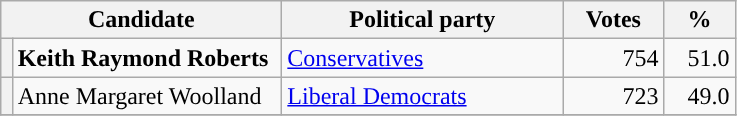<table class="wikitable">
<tr>
<th valign=top colspan="2" style="width: 180px">Candidate</th>
<th valign=top style="width: 180px">Political party</th>
<th valign=top style="width: 60px">Votes</th>
<th valign=top style="width: 40px">%</th>
</tr>
<tr>
<th style="background-color: "></th>
<td><strong>Keith Raymond Roberts</strong></td>
<td><a href='#'>Conservatives</a></td>
<td align="right">754</td>
<td align="right">51.0</td>
</tr>
<tr>
<th style="background-color: "></th>
<td>Anne Margaret Woolland</td>
<td><a href='#'>Liberal Democrats</a></td>
<td align="right">723</td>
<td align="right">49.0</td>
</tr>
<tr>
</tr>
</table>
